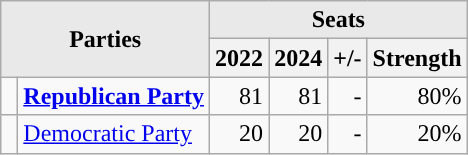<table class=wikitable>
<tr>
<th style="background-color:#E9E9E9" align=center rowspan=2 colspan=2>Parties</th>
<th style="background-color:#E9E9E9" align=center colspan=5>Seats</th>
</tr>
<tr bgcolor=#E9E9E9>
<th>2022</th>
<th>2024</th>
<th>+/-</th>
<th>Strength</th>
</tr>
<tr>
<td style="background-color:"> </td>
<td><strong><a href='#'>Republican Party</a></strong></td>
<td align=right>81</td>
<td align=right>81</td>
<td align=right>-</td>
<td align=right>80%</td>
</tr>
<tr>
<td style="background-color:"> </td>
<td><a href='#'>Democratic Party</a></td>
<td align=right>20</td>
<td align=right>20</td>
<td align=right>-</td>
<td align=right>20%</td>
</tr>
</table>
